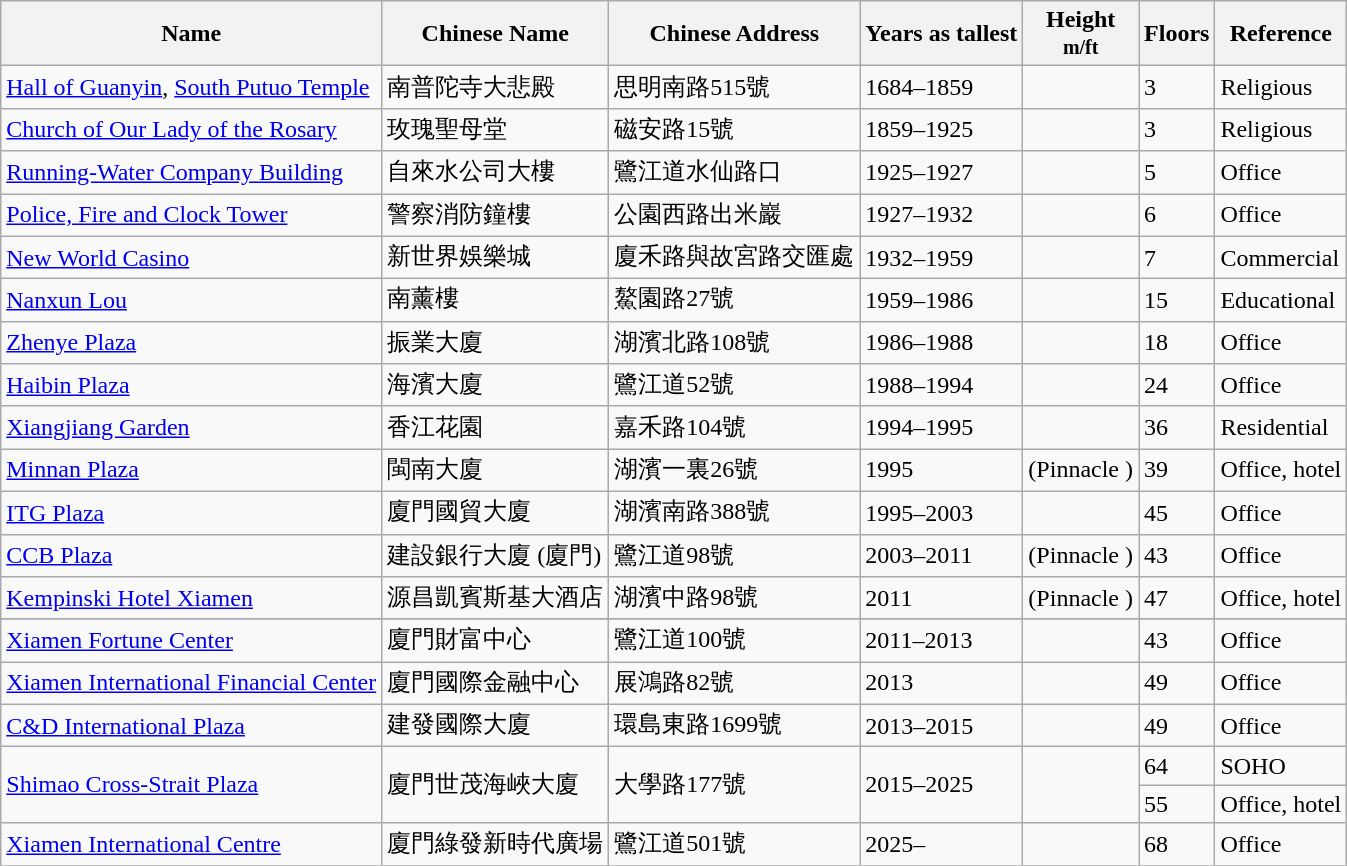<table class="wikitable sortable">
<tr>
<th>Name</th>
<th>Chinese Name</th>
<th>Chinese Address</th>
<th>Years as tallest</th>
<th>Height<br><small>m/ft</small></th>
<th>Floors</th>
<th>Reference</th>
</tr>
<tr>
<td><a href='#'>Hall of Guanyin</a>, <a href='#'>South Putuo Temple</a></td>
<td>南普陀寺大悲殿</td>
<td>思明南路515號</td>
<td>1684–1859</td>
<td></td>
<td>3</td>
<td>Religious</td>
</tr>
<tr>
<td><a href='#'>Church of Our Lady of the Rosary</a></td>
<td>玫瑰聖母堂</td>
<td>磁安路15號</td>
<td>1859–1925</td>
<td></td>
<td>3</td>
<td>Religious</td>
</tr>
<tr>
<td><a href='#'>Running-Water Company Building</a></td>
<td>自來水公司大樓</td>
<td>鷺江道水仙路口</td>
<td>1925–1927</td>
<td></td>
<td>5</td>
<td>Office</td>
</tr>
<tr>
<td><a href='#'>Police, Fire and Clock Tower</a></td>
<td>警察消防鐘樓</td>
<td>公園西路出米巖</td>
<td>1927–1932</td>
<td></td>
<td>6</td>
<td>Office</td>
</tr>
<tr>
<td><a href='#'>New World Casino</a></td>
<td>新世界娛樂城</td>
<td>廈禾路與故宮路交匯處</td>
<td>1932–1959</td>
<td></td>
<td>7</td>
<td>Commercial</td>
</tr>
<tr>
<td><a href='#'>Nanxun Lou</a></td>
<td>南薰樓</td>
<td>鰲園路27號</td>
<td>1959–1986</td>
<td></td>
<td>15</td>
<td>Educational</td>
</tr>
<tr>
<td><a href='#'>Zhenye Plaza</a></td>
<td>振業大廈</td>
<td>湖濱北路108號</td>
<td>1986–1988</td>
<td></td>
<td>18</td>
<td>Office</td>
</tr>
<tr>
<td><a href='#'>Haibin Plaza</a></td>
<td>海濱大廈</td>
<td>鷺江道52號</td>
<td>1988–1994</td>
<td></td>
<td>24</td>
<td>Office</td>
</tr>
<tr>
<td><a href='#'>Xiangjiang Garden</a></td>
<td>香江花園</td>
<td>嘉禾路104號</td>
<td>1994–1995</td>
<td></td>
<td>36</td>
<td>Residential</td>
</tr>
<tr>
<td><a href='#'>Minnan Plaza</a></td>
<td>閩南大廈</td>
<td>湖濱一裏26號</td>
<td>1995</td>
<td>(Pinnacle )</td>
<td>39</td>
<td>Office, hotel</td>
</tr>
<tr>
<td><a href='#'>ITG Plaza</a></td>
<td>廈門國貿大廈</td>
<td>湖濱南路388號</td>
<td>1995–2003</td>
<td></td>
<td>45</td>
<td>Office</td>
</tr>
<tr>
<td><a href='#'>CCB Plaza</a></td>
<td>建設銀行大廈 (廈門)</td>
<td>鷺江道98號</td>
<td>2003–2011</td>
<td>(Pinnacle )</td>
<td>43</td>
<td>Office</td>
</tr>
<tr>
<td><a href='#'>Kempinski Hotel Xiamen</a></td>
<td>源昌凱賓斯基大酒店</td>
<td>湖濱中路98號</td>
<td>2011</td>
<td>(Pinnacle )</td>
<td>47</td>
<td>Office, hotel</td>
</tr>
<tr>
</tr>
<tr>
<td><a href='#'>Xiamen Fortune Center</a></td>
<td>廈門財富中心</td>
<td>鷺江道100號</td>
<td>2011–2013</td>
<td></td>
<td>43</td>
<td>Office</td>
</tr>
<tr>
<td><a href='#'>Xiamen International Financial Center</a></td>
<td>廈門國際金融中心</td>
<td>展鴻路82號</td>
<td>2013</td>
<td></td>
<td>49</td>
<td>Office</td>
</tr>
<tr>
<td><a href='#'>C&D International Plaza</a></td>
<td>建發國際大廈</td>
<td>環島東路1699號</td>
<td>2013–2015</td>
<td></td>
<td>49</td>
<td>Office</td>
</tr>
<tr>
<td rowspan="2"><a href='#'>Shimao Cross-Strait Plaza</a></td>
<td rowspan="2">廈門世茂海峽大廈</td>
<td rowspan="2">大學路177號</td>
<td rowspan="2">2015–2025</td>
<td rowspan="2"></td>
<td>64</td>
<td>SOHO</td>
</tr>
<tr>
<td>55</td>
<td>Office, hotel</td>
</tr>
<tr>
<td><a href='#'>Xiamen International Centre</a></td>
<td>廈門綠發新時代廣場</td>
<td>鷺江道501號</td>
<td>2025–</td>
<td></td>
<td>68</td>
<td>Office</td>
</tr>
<tr>
</tr>
</table>
